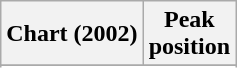<table class="wikitable sortable plainrowheaders" style="text-align:center">
<tr>
<th scope="col">Chart (2002)</th>
<th scope="col">Peak<br> position</th>
</tr>
<tr>
</tr>
<tr>
</tr>
<tr>
</tr>
<tr>
</tr>
</table>
